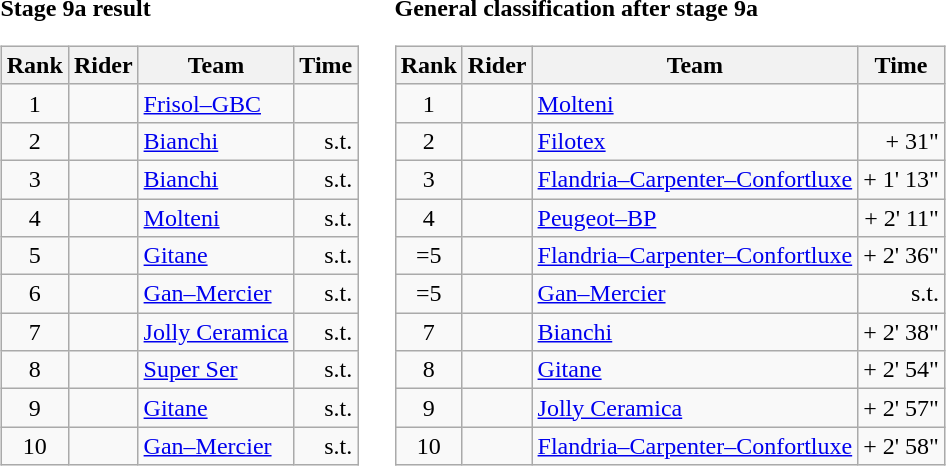<table>
<tr>
<td><strong>Stage 9a result</strong><br><table class="wikitable">
<tr>
<th scope="col">Rank</th>
<th scope="col">Rider</th>
<th scope="col">Team</th>
<th scope="col">Time</th>
</tr>
<tr>
<td style="text-align:center;">1</td>
<td></td>
<td><a href='#'>Frisol–GBC</a></td>
<td style="text-align:right;"></td>
</tr>
<tr>
<td style="text-align:center;">2</td>
<td></td>
<td><a href='#'>Bianchi</a></td>
<td style="text-align:right;">s.t.</td>
</tr>
<tr>
<td style="text-align:center;">3</td>
<td></td>
<td><a href='#'>Bianchi</a></td>
<td style="text-align:right;">s.t.</td>
</tr>
<tr>
<td style="text-align:center;">4</td>
<td></td>
<td><a href='#'>Molteni</a></td>
<td style="text-align:right;">s.t.</td>
</tr>
<tr>
<td style="text-align:center;">5</td>
<td></td>
<td><a href='#'>Gitane</a></td>
<td style="text-align:right;">s.t.</td>
</tr>
<tr>
<td style="text-align:center;">6</td>
<td></td>
<td><a href='#'>Gan–Mercier</a></td>
<td style="text-align:right;">s.t.</td>
</tr>
<tr>
<td style="text-align:center;">7</td>
<td></td>
<td><a href='#'>Jolly Ceramica</a></td>
<td style="text-align:right;">s.t.</td>
</tr>
<tr>
<td style="text-align:center;">8</td>
<td></td>
<td><a href='#'>Super Ser</a></td>
<td style="text-align:right;">s.t.</td>
</tr>
<tr>
<td style="text-align:center;">9</td>
<td></td>
<td><a href='#'>Gitane</a></td>
<td style="text-align:right;">s.t.</td>
</tr>
<tr>
<td style="text-align:center;">10</td>
<td></td>
<td><a href='#'>Gan–Mercier</a></td>
<td style="text-align:right;">s.t.</td>
</tr>
</table>
</td>
<td></td>
<td><strong>General classification after stage 9a</strong><br><table class="wikitable">
<tr>
<th scope="col">Rank</th>
<th scope="col">Rider</th>
<th scope="col">Team</th>
<th scope="col">Time</th>
</tr>
<tr>
<td style="text-align:center;">1</td>
<td> </td>
<td><a href='#'>Molteni</a></td>
<td style="text-align:right;"></td>
</tr>
<tr>
<td style="text-align:center;">2</td>
<td></td>
<td><a href='#'>Filotex</a></td>
<td style="text-align:right;">+ 31"</td>
</tr>
<tr>
<td style="text-align:center;">3</td>
<td></td>
<td><a href='#'>Flandria–Carpenter–Confortluxe</a></td>
<td style="text-align:right;">+ 1' 13"</td>
</tr>
<tr>
<td style="text-align:center;">4</td>
<td></td>
<td><a href='#'>Peugeot–BP</a></td>
<td style="text-align:right;">+ 2' 11"</td>
</tr>
<tr>
<td style="text-align:center;">=5</td>
<td></td>
<td><a href='#'>Flandria–Carpenter–Confortluxe</a></td>
<td style="text-align:right;">+ 2' 36"</td>
</tr>
<tr>
<td style="text-align:center;">=5</td>
<td></td>
<td><a href='#'>Gan–Mercier</a></td>
<td style="text-align:right;">s.t.</td>
</tr>
<tr>
<td style="text-align:center;">7</td>
<td></td>
<td><a href='#'>Bianchi</a></td>
<td style="text-align:right;">+ 2' 38"</td>
</tr>
<tr>
<td style="text-align:center;">8</td>
<td></td>
<td><a href='#'>Gitane</a></td>
<td style="text-align:right;">+ 2' 54"</td>
</tr>
<tr>
<td style="text-align:center;">9</td>
<td></td>
<td><a href='#'>Jolly Ceramica</a></td>
<td style="text-align:right;">+ 2' 57"</td>
</tr>
<tr>
<td style="text-align:center;">10</td>
<td></td>
<td><a href='#'>Flandria–Carpenter–Confortluxe</a></td>
<td style="text-align:right;">+ 2' 58"</td>
</tr>
</table>
</td>
</tr>
</table>
